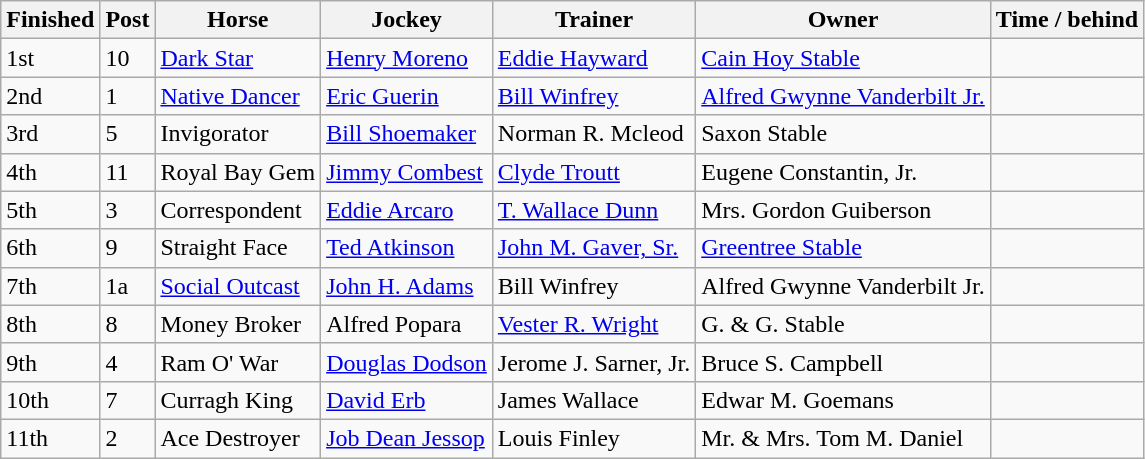<table class="wikitable">
<tr>
<th>Finished</th>
<th>Post</th>
<th>Horse</th>
<th>Jockey</th>
<th>Trainer</th>
<th>Owner</th>
<th>Time / behind</th>
</tr>
<tr>
<td>1st</td>
<td>10</td>
<td><a href='#'>Dark Star</a></td>
<td><a href='#'>Henry Moreno</a></td>
<td><a href='#'>Eddie Hayward</a></td>
<td><a href='#'>Cain Hoy Stable</a></td>
<td></td>
</tr>
<tr>
<td>2nd</td>
<td>1</td>
<td><a href='#'>Native Dancer</a></td>
<td><a href='#'>Eric Guerin</a></td>
<td><a href='#'>Bill Winfrey</a></td>
<td><a href='#'>Alfred Gwynne Vanderbilt Jr.</a></td>
<td></td>
</tr>
<tr>
<td>3rd</td>
<td>5</td>
<td>Invigorator</td>
<td><a href='#'>Bill Shoemaker</a></td>
<td>Norman R. Mcleod</td>
<td>Saxon Stable</td>
<td></td>
</tr>
<tr>
<td>4th</td>
<td>11</td>
<td>Royal Bay Gem</td>
<td><a href='#'>Jimmy Combest</a></td>
<td><a href='#'>Clyde Troutt</a></td>
<td>Eugene Constantin, Jr.</td>
<td></td>
</tr>
<tr>
<td>5th</td>
<td>3</td>
<td>Correspondent</td>
<td><a href='#'>Eddie Arcaro</a></td>
<td><a href='#'>T. Wallace Dunn</a></td>
<td>Mrs. Gordon Guiberson</td>
<td></td>
</tr>
<tr>
<td>6th</td>
<td>9</td>
<td>Straight Face</td>
<td><a href='#'>Ted Atkinson</a></td>
<td><a href='#'>John M. Gaver, Sr.</a></td>
<td><a href='#'>Greentree Stable</a></td>
<td></td>
</tr>
<tr>
<td>7th</td>
<td>1a</td>
<td><a href='#'>Social Outcast</a></td>
<td><a href='#'>John H. Adams</a></td>
<td>Bill Winfrey</td>
<td>Alfred Gwynne Vanderbilt Jr.</td>
<td></td>
</tr>
<tr>
<td>8th</td>
<td>8</td>
<td>Money Broker</td>
<td>Alfred Popara</td>
<td><a href='#'>Vester R. Wright</a></td>
<td>G. & G. Stable</td>
<td></td>
</tr>
<tr>
<td>9th</td>
<td>4</td>
<td>Ram O' War</td>
<td><a href='#'>Douglas Dodson</a></td>
<td>Jerome J. Sarner, Jr.</td>
<td>Bruce S. Campbell</td>
<td></td>
</tr>
<tr>
<td>10th</td>
<td>7</td>
<td>Curragh King</td>
<td><a href='#'>David Erb</a></td>
<td>James Wallace</td>
<td>Edwar M. Goemans</td>
<td></td>
</tr>
<tr>
<td>11th</td>
<td>2</td>
<td>Ace Destroyer</td>
<td><a href='#'>Job Dean Jessop</a></td>
<td>Louis Finley</td>
<td>Mr. & Mrs. Tom M. Daniel</td>
<td></td>
</tr>
</table>
